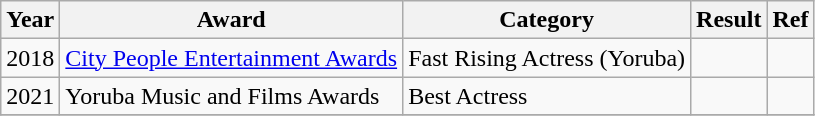<table class="wikitable plainrowheaders sortable">
<tr>
<th>Year</th>
<th>Award</th>
<th>Category</th>
<th>Result</th>
<th>Ref</th>
</tr>
<tr>
<td>2018</td>
<td><a href='#'>City People Entertainment Awards</a></td>
<td>Fast Rising Actress (Yoruba)</td>
<td></td>
<td></td>
</tr>
<tr>
<td>2021</td>
<td>Yoruba Music and Films Awards</td>
<td>Best Actress</td>
<td></td>
<td></td>
</tr>
<tr>
</tr>
</table>
